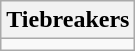<table class="wikitable collapsible collapsed">
<tr>
<th>Tiebreakers</th>
</tr>
<tr>
<td></td>
</tr>
</table>
